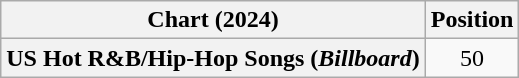<table class="wikitable plainrowheaders" style="text-align:center">
<tr>
<th scope="col">Chart (2024)</th>
<th scope="col">Position</th>
</tr>
<tr>
<th scope="row">US Hot R&B/Hip-Hop Songs (<em>Billboard</em>)</th>
<td>50</td>
</tr>
</table>
